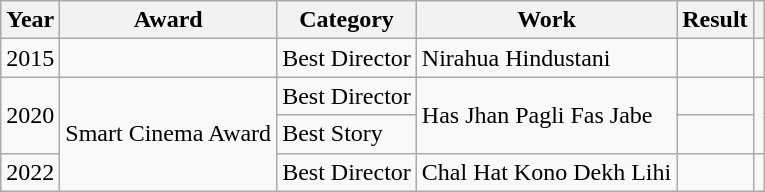<table class="wikitable">
<tr>
<th>Year</th>
<th>Award</th>
<th>Category</th>
<th>Work</th>
<th>Result</th>
<th></th>
</tr>
<tr>
<td rowspan="1">2015</td>
<td rowspan="1"></td>
<td>Best Director</td>
<td rowspan="1">Nirahua Hindustani</td>
<td></td>
<td></td>
</tr>
<tr>
<td rowspan="2">2020</td>
<td rowspan="3">Smart Cinema Award</td>
<td>Best Director</td>
<td rowspan="2">Has Jhan Pagli Fas Jabe</td>
<td></td>
<td rowspan="2"></td>
</tr>
<tr>
<td>Best Story</td>
<td></td>
</tr>
<tr>
<td>2022</td>
<td>Best Director</td>
<td>Chal Hat Kono Dekh Lihi</td>
<td></td>
<td></td>
</tr>
</table>
